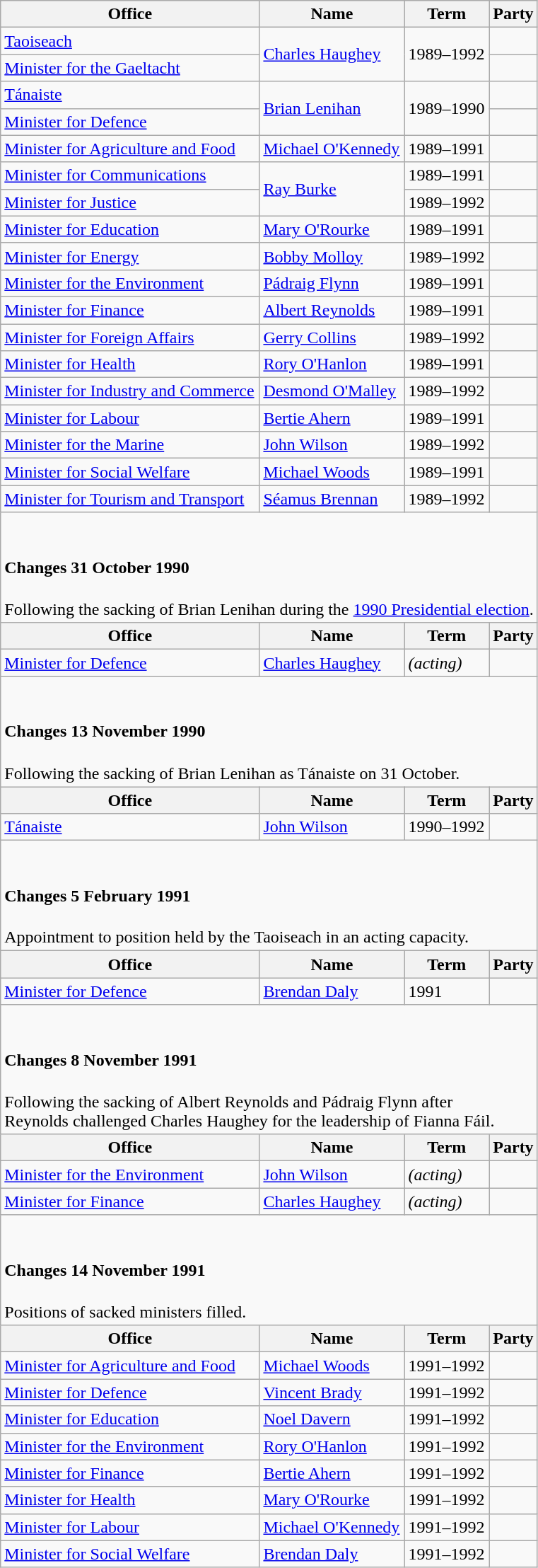<table class="wikitable">
<tr>
<th>Office</th>
<th>Name</th>
<th>Term</th>
<th colspan="2">Party</th>
</tr>
<tr>
<td><a href='#'>Taoiseach</a></td>
<td rowspan=2><a href='#'>Charles Haughey</a></td>
<td rowspan=2>1989–1992</td>
<td></td>
</tr>
<tr>
<td><a href='#'>Minister for the Gaeltacht</a></td>
</tr>
<tr>
<td><a href='#'>Tánaiste</a></td>
<td rowspan=2><a href='#'>Brian Lenihan</a></td>
<td rowspan=2>1989–1990</td>
<td></td>
</tr>
<tr>
<td><a href='#'>Minister for Defence</a></td>
</tr>
<tr>
<td><a href='#'>Minister for Agriculture and Food</a></td>
<td><a href='#'>Michael O'Kennedy</a></td>
<td>1989–1991</td>
<td></td>
</tr>
<tr>
<td><a href='#'>Minister for Communications</a></td>
<td rowspan=2><a href='#'>Ray Burke</a></td>
<td>1989–1991</td>
<td></td>
</tr>
<tr>
<td><a href='#'>Minister for Justice</a></td>
<td>1989–1992</td>
</tr>
<tr>
<td><a href='#'>Minister for Education</a></td>
<td><a href='#'>Mary O'Rourke</a></td>
<td>1989–1991</td>
<td></td>
</tr>
<tr>
<td><a href='#'>Minister for Energy</a></td>
<td><a href='#'>Bobby Molloy</a></td>
<td>1989–1992</td>
<td></td>
</tr>
<tr>
<td><a href='#'>Minister for the Environment</a></td>
<td><a href='#'>Pádraig Flynn</a></td>
<td>1989–1991</td>
<td></td>
</tr>
<tr>
<td><a href='#'>Minister for Finance</a></td>
<td><a href='#'>Albert Reynolds</a></td>
<td>1989–1991</td>
<td></td>
</tr>
<tr>
<td><a href='#'>Minister for Foreign Affairs</a></td>
<td><a href='#'>Gerry Collins</a></td>
<td>1989–1992</td>
<td></td>
</tr>
<tr>
<td><a href='#'>Minister for Health</a></td>
<td><a href='#'>Rory O'Hanlon</a></td>
<td>1989–1991</td>
<td></td>
</tr>
<tr>
<td><a href='#'>Minister for Industry and Commerce</a></td>
<td><a href='#'>Desmond O'Malley</a></td>
<td>1989–1992</td>
<td></td>
</tr>
<tr>
<td><a href='#'>Minister for Labour</a></td>
<td><a href='#'>Bertie Ahern</a></td>
<td>1989–1991</td>
<td></td>
</tr>
<tr>
<td><a href='#'>Minister for the Marine</a></td>
<td><a href='#'>John Wilson</a></td>
<td>1989–1992</td>
<td></td>
</tr>
<tr>
<td><a href='#'>Minister for Social Welfare</a></td>
<td><a href='#'>Michael Woods</a></td>
<td>1989–1991</td>
<td></td>
</tr>
<tr>
<td><a href='#'>Minister for Tourism and Transport</a></td>
<td><a href='#'>Séamus Brennan</a></td>
<td>1989–1992</td>
<td></td>
</tr>
<tr>
<td colspan="5"><br><h4>Changes 31 October 1990</h4>Following the sacking of Brian Lenihan during the <a href='#'>1990 Presidential election</a>.</td>
</tr>
<tr>
<th>Office</th>
<th>Name</th>
<th>Term</th>
<th colspan="2">Party</th>
</tr>
<tr>
<td><a href='#'>Minister for Defence</a></td>
<td><a href='#'>Charles Haughey</a></td>
<td><em>(acting)</em></td>
<td></td>
</tr>
<tr>
<td colspan="5"><br><h4>Changes 13 November 1990</h4>Following the sacking of Brian Lenihan as Tánaiste on 31 October.</td>
</tr>
<tr>
<th>Office</th>
<th>Name</th>
<th>Term</th>
<th colspan="2">Party</th>
</tr>
<tr>
<td><a href='#'>Tánaiste</a></td>
<td><a href='#'>John Wilson</a></td>
<td>1990–1992</td>
<td></td>
</tr>
<tr>
<td colspan="5"><br><h4>Changes 5 February 1991</h4>Appointment to position held by the Taoiseach in an acting capacity.</td>
</tr>
<tr>
<th>Office</th>
<th>Name</th>
<th>Term</th>
<th colspan="2">Party</th>
</tr>
<tr>
<td><a href='#'>Minister for Defence</a></td>
<td><a href='#'>Brendan Daly</a></td>
<td>1991</td>
<td></td>
</tr>
<tr>
<td colspan="5"><br><h4>Changes 8 November 1991</h4>Following the sacking of Albert Reynolds and Pádraig Flynn after<br>Reynolds challenged Charles Haughey for the leadership of Fianna Fáil.</td>
</tr>
<tr>
<th>Office</th>
<th>Name</th>
<th>Term</th>
<th colspan="2">Party</th>
</tr>
<tr>
<td><a href='#'>Minister for the Environment</a></td>
<td><a href='#'>John Wilson</a></td>
<td><em>(acting)</em></td>
<td></td>
</tr>
<tr>
<td><a href='#'>Minister for Finance</a></td>
<td><a href='#'>Charles Haughey</a></td>
<td><em>(acting)</em></td>
<td></td>
</tr>
<tr>
<td colspan="5"><br><h4>Changes 14 November 1991</h4>Positions of sacked ministers filled.</td>
</tr>
<tr>
<th>Office</th>
<th>Name</th>
<th>Term</th>
<th colspan="2">Party</th>
</tr>
<tr>
<td><a href='#'>Minister for Agriculture and Food</a></td>
<td><a href='#'>Michael Woods</a></td>
<td>1991–1992</td>
<td></td>
</tr>
<tr>
<td><a href='#'>Minister for Defence</a></td>
<td><a href='#'>Vincent Brady</a></td>
<td>1991–1992</td>
<td></td>
</tr>
<tr>
<td><a href='#'>Minister for Education</a></td>
<td><a href='#'>Noel Davern</a></td>
<td>1991–1992</td>
<td></td>
</tr>
<tr>
<td><a href='#'>Minister for the Environment</a></td>
<td><a href='#'>Rory O'Hanlon</a></td>
<td>1991–1992</td>
<td></td>
</tr>
<tr>
<td><a href='#'>Minister for Finance</a></td>
<td><a href='#'>Bertie Ahern</a></td>
<td>1991–1992</td>
<td></td>
</tr>
<tr>
<td><a href='#'>Minister for Health</a></td>
<td><a href='#'>Mary O'Rourke</a></td>
<td>1991–1992</td>
<td></td>
</tr>
<tr>
<td><a href='#'>Minister for Labour</a></td>
<td><a href='#'>Michael O'Kennedy</a></td>
<td>1991–1992</td>
<td></td>
</tr>
<tr>
<td><a href='#'>Minister for Social Welfare</a></td>
<td><a href='#'>Brendan Daly</a></td>
<td>1991–1992</td>
<td></td>
</tr>
</table>
